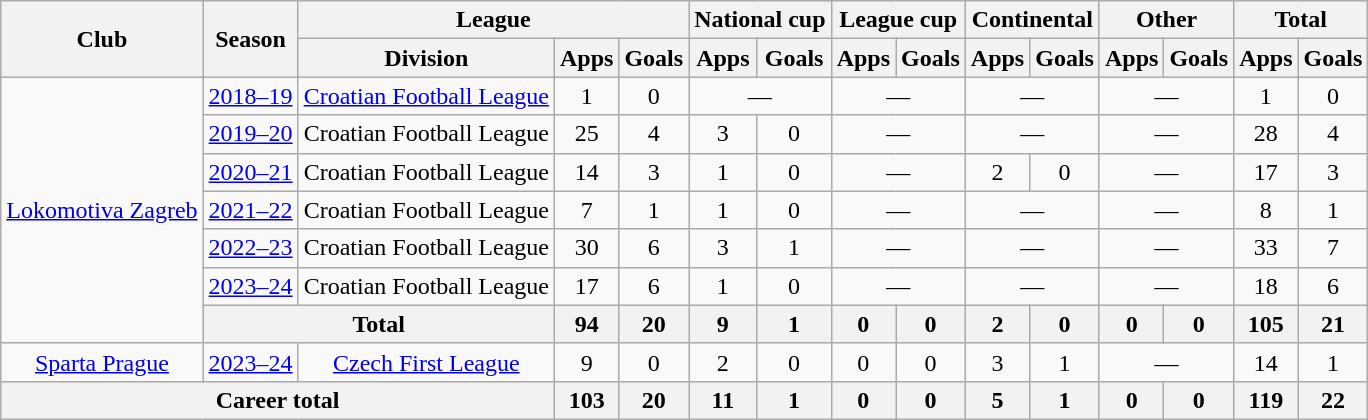<table class=wikitable style="text-align: center;">
<tr>
<th rowspan="2">Club</th>
<th rowspan="2">Season</th>
<th colspan="3">League</th>
<th colspan="2">National cup</th>
<th colspan="2">League cup</th>
<th colspan="2">Continental</th>
<th colspan="2">Other</th>
<th colspan="2">Total</th>
</tr>
<tr>
<th>Division</th>
<th>Apps</th>
<th>Goals</th>
<th>Apps</th>
<th>Goals</th>
<th>Apps</th>
<th>Goals</th>
<th>Apps</th>
<th>Goals</th>
<th>Apps</th>
<th>Goals</th>
<th>Apps</th>
<th>Goals</th>
</tr>
<tr>
<td rowspan="7"><a href='#'>Lokomotiva Zagreb</a></td>
<td><a href='#'>2018–19</a></td>
<td><a href='#'>Croatian Football League</a></td>
<td>1</td>
<td>0</td>
<td colspan="2">—</td>
<td colspan="2">—</td>
<td colspan="2">—</td>
<td colspan="2">—</td>
<td>1</td>
<td>0</td>
</tr>
<tr>
<td><a href='#'>2019–20</a></td>
<td>Croatian Football League</td>
<td>25</td>
<td>4</td>
<td>3</td>
<td>0</td>
<td colspan="2">—</td>
<td colspan="2">—</td>
<td colspan="2">—</td>
<td>28</td>
<td>4</td>
</tr>
<tr>
<td><a href='#'>2020–21</a></td>
<td>Croatian Football League</td>
<td>14</td>
<td>3</td>
<td>1</td>
<td>0</td>
<td colspan="2">—</td>
<td>2</td>
<td>0</td>
<td colspan="2">—</td>
<td>17</td>
<td>3</td>
</tr>
<tr>
<td><a href='#'>2021–22</a></td>
<td>Croatian Football League</td>
<td>7</td>
<td>1</td>
<td>1</td>
<td>0</td>
<td colspan="2">—</td>
<td colspan="2">—</td>
<td colspan="2">—</td>
<td>8</td>
<td>1</td>
</tr>
<tr>
<td><a href='#'>2022–23</a></td>
<td>Croatian Football League</td>
<td>30</td>
<td>6</td>
<td>3</td>
<td>1</td>
<td colspan="2">—</td>
<td colspan="2">—</td>
<td colspan="2">—</td>
<td>33</td>
<td>7</td>
</tr>
<tr>
<td><a href='#'>2023–24</a></td>
<td>Croatian Football League</td>
<td>17</td>
<td>6</td>
<td>1</td>
<td>0</td>
<td colspan="2">—</td>
<td colspan="2">—</td>
<td colspan="2">—</td>
<td>18</td>
<td>6</td>
</tr>
<tr>
<th colspan="2">Total</th>
<th>94</th>
<th>20</th>
<th>9</th>
<th>1</th>
<th>0</th>
<th>0</th>
<th>2</th>
<th>0</th>
<th>0</th>
<th>0</th>
<th>105</th>
<th>21</th>
</tr>
<tr>
<td><a href='#'>Sparta Prague</a></td>
<td><a href='#'>2023–24</a></td>
<td><a href='#'>Czech First League</a></td>
<td>9</td>
<td>0</td>
<td>2</td>
<td>0</td>
<td>0</td>
<td>0</td>
<td>3</td>
<td>1</td>
<td colspan="2">—</td>
<td>14</td>
<td>1</td>
</tr>
<tr>
<th colspan="3">Career total</th>
<th>103</th>
<th>20</th>
<th>11</th>
<th>1</th>
<th>0</th>
<th>0</th>
<th>5</th>
<th>1</th>
<th>0</th>
<th>0</th>
<th>119</th>
<th>22</th>
</tr>
</table>
